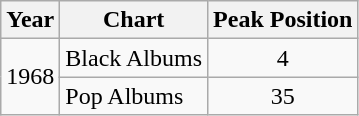<table class="wikitable">
<tr>
<th>Year</th>
<th>Chart</th>
<th>Peak Position</th>
</tr>
<tr>
<td rowspan="2">1968</td>
<td>Black Albums</td>
<td align="center">4</td>
</tr>
<tr>
<td>Pop Albums</td>
<td align="center">35</td>
</tr>
</table>
